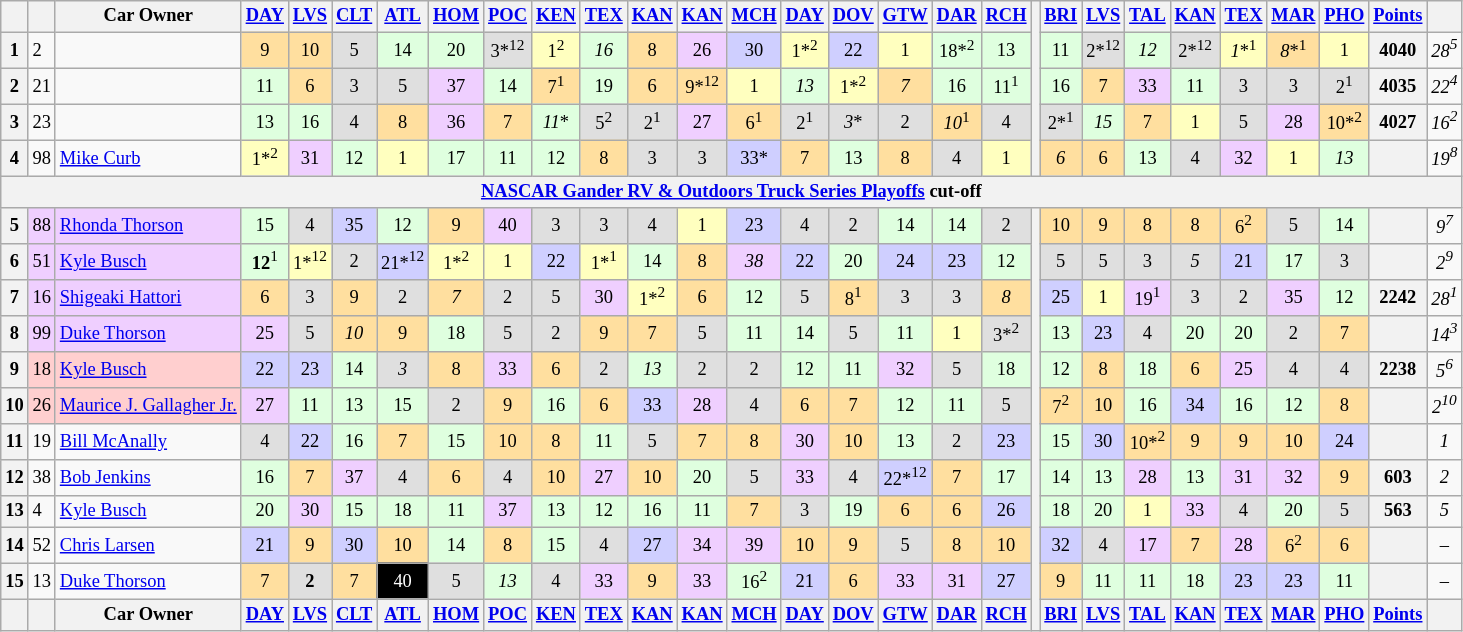<table class="wikitable" style="font-size:77%; text-align:center;">
<tr valign="top">
<th style="vertical-align:middle;"></th>
<th style="vertical-align:middle;"></th>
<th style="vertical-align:middle;">Car Owner</th>
<th><a href='#'>DAY</a></th>
<th><a href='#'>LVS</a></th>
<th><a href='#'>CLT</a></th>
<th><a href='#'>ATL</a></th>
<th><a href='#'>HOM</a></th>
<th><a href='#'>POC</a></th>
<th><a href='#'>KEN</a></th>
<th><a href='#'>TEX</a></th>
<th><a href='#'>KAN</a></th>
<th><a href='#'>KAN</a></th>
<th><a href='#'>MCH</a></th>
<th><a href='#'>DAY</a></th>
<th><a href='#'>DOV</a></th>
<th><a href='#'>GTW</a></th>
<th><a href='#'>DAR</a></th>
<th><a href='#'>RCH</a></th>
<th rowspan=5></th>
<th><a href='#'>BRI</a></th>
<th><a href='#'>LVS</a></th>
<th><a href='#'>TAL</a></th>
<th><a href='#'>KAN</a></th>
<th><a href='#'>TEX</a></th>
<th><a href='#'>MAR</a></th>
<th><a href='#'>PHO</a></th>
<th style="vertical-align:middle;"><a href='#'>Points</a></th>
<th style="vertical-align:middle;"></th>
</tr>
<tr>
<th>1</th>
<td align="left">2</td>
<td align="left"></td>
<td style="background:#ffdf9f">9</td>
<td style="background:#ffdf9f">10</td>
<td style="background:#dfdfdf">5</td>
<td style="background:#dfffdf">14</td>
<td style="background:#dfffdf">20</td>
<td style="background:#dfdfdf">3*<sup>12</sup></td>
<td style="background:#ffffbf">1<sup>2</sup></td>
<td style="background:#dfffdf"><em>16</em></td>
<td style="background:#ffdf9f">8</td>
<td style="background:#efcfff">26</td>
<td style="background:#cfcfff">30</td>
<td style="background:#ffffbf">1*<sup>2</sup></td>
<td style="background:#cfcfff">22</td>
<td style="background:#ffffbf">1</td>
<td style="background:#dfffdf">18*<sup>2</sup></td>
<td style="background:#dfffdf">13</td>
<td style="background:#dfffdf">11</td>
<td style="background:#dfdfdf">2*<sup>12</sup></td>
<td style="background:#dfffdf"><em>12</em></td>
<td style="background:#dfdfdf">2*<sup>12</sup></td>
<td style="background:#ffffbf"><em>1</em>*<sup>1</sup></td>
<td style="background:#ffdf9f"><em>8</em>*<sup>1</sup></td>
<td style="background:#ffffbf">1</td>
<th>4040</th>
<td><em>28<sup>5</sup></em></td>
</tr>
<tr>
<th>2</th>
<td align="left">21</td>
<td align="left"></td>
<td style="background:#dfffdf">11</td>
<td style="background:#ffdf9f">6</td>
<td style="background:#dfdfdf">3</td>
<td style="background:#dfdfdf">5</td>
<td style="background:#efcfff">37</td>
<td style="background:#dfffdf">14</td>
<td style="background:#ffdf9f">7<sup>1</sup></td>
<td style="background:#dfffdf">19</td>
<td style="background:#ffdf9f">6</td>
<td style="background:#ffdf9f">9*<sup>12</sup></td>
<td style="background:#ffffbf">1</td>
<td style="background:#dfffdf"><em>13</em></td>
<td style="background:#ffffbf">1*<sup>2</sup></td>
<td style="background:#ffdf9f"><em>7</em></td>
<td style="background:#dfffdf">16</td>
<td style="background:#dfffdf">11<sup>1</sup></td>
<td style="background:#dfffdf">16</td>
<td style="background:#ffdf9f">7</td>
<td style="background:#efcfff">33</td>
<td style="background:#dfffdf">11</td>
<td style="background:#dfdfdf">3</td>
<td style="background:#dfdfdf">3</td>
<td style="background:#dfdfdf">2<sup>1</sup></td>
<th>4035</th>
<td><em>22<sup>4</sup></em></td>
</tr>
<tr>
<th>3</th>
<td align="left">23</td>
<td align="left"></td>
<td style="background:#dfffdf">13</td>
<td style="background:#dfffdf">16</td>
<td style="background:#dfdfdf">4</td>
<td style="background:#ffdf9f">8</td>
<td style="background:#efcfff">36</td>
<td style="background:#ffdf9f">7</td>
<td style="background:#dfffdf"><em>11</em>*</td>
<td style="background:#dfdfdf">5<sup>2</sup></td>
<td style="background:#dfdfdf">2<sup>1</sup></td>
<td style="background:#efcfff">27</td>
<td style="background:#ffdf9f">6<sup>1</sup></td>
<td style="background:#dfdfdf">2<sup>1</sup></td>
<td style="background:#dfdfdf"><em>3</em>*</td>
<td style="background:#dfdfdf">2</td>
<td style="background:#ffdf9f"><em>10</em><sup>1</sup></td>
<td style="background:#dfdfdf">4</td>
<td style="background:#dfdfdf">2*<sup>1</sup></td>
<td style="background:#dfffdf"><em>15</em></td>
<td style="background:#ffdf9f">7</td>
<td style="background:#ffffbf">1</td>
<td style="background:#dfdfdf">5</td>
<td style="background:#efcfff">28</td>
<td style="background:#ffdf9f">10*<sup>2</sup></td>
<th>4027</th>
<td><em>16<sup>2</sup></em></td>
</tr>
<tr>
<th>4</th>
<td align="left">98</td>
<td align="left"><a href='#'>Mike Curb</a></td>
<td style="background:#ffffbf">1*<sup>2</sup></td>
<td style="background:#efcfff">31</td>
<td style="background:#dfffdf">12</td>
<td style="background:#ffffbf">1</td>
<td style="background:#dfffdf">17</td>
<td style="background:#dfffdf">11</td>
<td style="background:#dfffdf">12</td>
<td style="background:#ffdf9f">8</td>
<td style="background:#dfdfdf">3</td>
<td style="background:#dfdfdf">3</td>
<td style="background:#cfcfff">33*</td>
<td style="background:#ffdf9f">7</td>
<td style="background:#dfffdf">13</td>
<td style="background:#ffdf9f">8</td>
<td style="background:#dfdfdf">4</td>
<td style="background:#ffffbf">1</td>
<td style="background:#ffdf9f"><em>6</em></td>
<td style="background:#ffdf9f">6</td>
<td style="background:#dfffdf">13</td>
<td style="background:#dfdfdf">4</td>
<td style="background:#efcfff">32</td>
<td style="background:#ffffbf">1</td>
<td style="background:#dfffdf"><em>13</em></td>
<th></th>
<td><em>19<sup>8</sup></em></td>
</tr>
<tr>
<th colspan="29"><a href='#'>NASCAR Gander RV & Outdoors Truck Series Playoffs</a> cut-off</th>
</tr>
<tr>
<th>5</th>
<td style="background:#efcfff" align="left">88</td>
<td style="background:#efcfff" align="left"><a href='#'>Rhonda Thorson</a></td>
<td style="background:#dfffdf">15</td>
<td style="background:#dfdfdf">4</td>
<td style="background:#cfcfff">35</td>
<td style="background:#dfffdf">12</td>
<td style="background:#ffdf9f">9</td>
<td style="background:#efcfff">40</td>
<td style="background:#dfdfdf">3</td>
<td style="background:#dfdfdf">3</td>
<td style="background:#dfdfdf">4</td>
<td style="background:#ffffbf">1</td>
<td style="background:#cfcfff">23</td>
<td style="background:#dfdfdf">4</td>
<td style="background:#dfdfdf">2</td>
<td style="background:#dfffdf">14</td>
<td style="background:#dfffdf">14</td>
<td style="background:#dfdfdf">2</td>
<th rowspan=37></th>
<td style="background:#ffdf9f">10</td>
<td style="background:#ffdf9f">9</td>
<td style="background:#ffdf9f">8</td>
<td style="background:#ffdf9f">8</td>
<td style="background:#ffdf9f">6<sup>2</sup></td>
<td style="background:#dfdfdf">5</td>
<td style="background:#dfffdf">14</td>
<th></th>
<td><em>9<sup>7</sup></em></td>
</tr>
<tr>
<th>6</th>
<td style="background:#efcfff" align="left">51</td>
<td style="background:#efcfff" align="left"><a href='#'>Kyle Busch</a></td>
<td style="background:#dfffdf"><strong>12</strong><sup>1</sup></td>
<td style="background:#ffffbf">1*<sup>12</sup></td>
<td style="background:#dfdfdf">2</td>
<td style="background:#cfcfff">21*<sup>12</sup></td>
<td style="background:#ffffbf">1*<sup>2</sup></td>
<td style="background:#ffffbf">1</td>
<td style="background:#cfcfff">22</td>
<td style="background:#ffffbf">1*<sup>1</sup></td>
<td style="background:#dfffdf">14</td>
<td style="background:#ffdf9f">8</td>
<td style="background:#efcfff"><em>38</em></td>
<td style="background:#cfcfff">22</td>
<td style="background:#dfffdf">20</td>
<td style="background:#cfcfff">24</td>
<td style="background:#cfcfff">23</td>
<td style="background:#dfffdf">12</td>
<td style="background:#dfdfdf">5</td>
<td style="background:#dfdfdf">5</td>
<td style="background:#dfdfdf">3</td>
<td style="background:#dfdfdf"><em>5</em></td>
<td style="background:#cfcfff">21</td>
<td style="background:#dfffdf">17</td>
<td style="background:#dfdfdf">3</td>
<th></th>
<td><em>2<sup>9</sup></em></td>
</tr>
<tr>
<th>7</th>
<td style="background:#efcfff" align="left">16</td>
<td style="background:#efcfff" align="left"><a href='#'>Shigeaki Hattori</a></td>
<td style="background:#ffdf9f">6</td>
<td style="background:#dfdfdf">3</td>
<td style="background:#ffdf9f">9</td>
<td style="background:#dfdfdf">2</td>
<td style="background:#ffdf9f"><em>7</em></td>
<td style="background:#dfdfdf">2</td>
<td style="background:#dfdfdf">5</td>
<td style="background:#efcfff">30</td>
<td style="background:#ffffbf">1*<sup>2</sup></td>
<td style="background:#ffdf9f">6</td>
<td style="background:#dfffdf">12</td>
<td style="background:#dfdfdf">5</td>
<td style="background:#ffdf9f">8<sup>1</sup></td>
<td style="background:#dfdfdf">3</td>
<td style="background:#dfdfdf">3</td>
<td style="background:#ffdf9f"><em>8</em></td>
<td style="background:#cfcfff">25</td>
<td style="background:#ffffbf">1</td>
<td style="background:#efcfff">19<sup>1</sup></td>
<td style="background:#dfdfdf">3</td>
<td style="background:#dfdfdf">2</td>
<td style="background:#efcfff">35</td>
<td style="background:#dfffdf">12</td>
<th>2242</th>
<td><em>28<sup>1</sup></em></td>
</tr>
<tr>
<th>8</th>
<td style="background:#efcfff" align="left">99</td>
<td style="background:#efcfff" align="left"><a href='#'>Duke Thorson</a></td>
<td style="background:#efcfff">25</td>
<td style="background:#dfdfdf">5</td>
<td style="background:#ffdf9f"><em>10</em></td>
<td style="background:#ffdf9f">9</td>
<td style="background:#dfffdf">18</td>
<td style="background:#dfdfdf">5</td>
<td style="background:#dfdfdf">2</td>
<td style="background:#ffdf9f">9</td>
<td style="background:#ffdf9f">7</td>
<td style="background:#dfdfdf">5</td>
<td style="background:#dfffdf">11</td>
<td style="background:#dfffdf">14</td>
<td style="background:#dfdfdf">5</td>
<td style="background:#dfffdf">11</td>
<td style="background:#ffffbf">1</td>
<td style="background:#dfdfdf">3*<sup>2</sup></td>
<td style="background:#dfffdf">13</td>
<td style="background:#cfcfff">23</td>
<td style="background:#dfdfdf">4</td>
<td style="background:#dfffdf">20</td>
<td style="background:#dfffdf">20</td>
<td style="background:#dfdfdf">2</td>
<td style="background:#ffdf9f">7</td>
<th></th>
<td><em>14<sup>3</sup></em></td>
</tr>
<tr>
<th>9</th>
<td style="background:#ffcfcf" align="left">18</td>
<td style="background:#ffcfcf" align="left"><a href='#'>Kyle Busch</a></td>
<td style="background:#cfcfff">22</td>
<td style="background:#cfcfff">23</td>
<td style="background:#dfffdf">14</td>
<td style="background:#dfdfdf"><em>3</em></td>
<td style="background:#ffdf9f">8</td>
<td style="background:#efcfff">33</td>
<td style="background:#ffdf9f">6</td>
<td style="background:#dfdfdf">2</td>
<td style="background:#dfffdf"><em>13</em></td>
<td style="background:#dfdfdf">2</td>
<td style="background:#dfdfdf">2</td>
<td style="background:#dfffdf">12</td>
<td style="background:#dfffdf">11</td>
<td style="background:#efcfff">32</td>
<td style="background:#dfdfdf">5</td>
<td style="background:#dfffdf">18</td>
<td style="background:#dfffdf">12</td>
<td style="background:#ffdf9f">8</td>
<td style="background:#dfffdf">18</td>
<td style="background:#ffdf9f">6</td>
<td style="background:#efcfff">25</td>
<td style="background:#dfdfdf">4</td>
<td style="background:#dfdfdf">4</td>
<th>2238</th>
<td><em>5<sup>6</sup></em></td>
</tr>
<tr>
<th>10</th>
<td style="background:#ffcfcf" align="left">26</td>
<td style="background:#ffcfcf" align="left"><a href='#'>Maurice J. Gallagher Jr.</a></td>
<td style="background:#efcfff">27</td>
<td style="background:#dfffdf">11</td>
<td style="background:#dfffdf">13</td>
<td style="background:#dfffdf">15</td>
<td style="background:#dfdfdf">2</td>
<td style="background:#ffdf9f">9</td>
<td style="background:#dfffdf">16</td>
<td style="background:#ffdf9f">6</td>
<td style="background:#cfcfff">33</td>
<td style="background:#efcfff">28</td>
<td style="background:#dfdfdf">4</td>
<td style="background:#ffdf9f">6</td>
<td style="background:#ffdf9f">7</td>
<td style="background:#dfffdf">12</td>
<td style="background:#dfffdf">11</td>
<td style="background:#dfdfdf">5</td>
<td style="background:#ffdf9f">7<sup>2</sup></td>
<td style="background:#ffdf9f">10</td>
<td style="background:#dfffdf">16</td>
<td style="background:#cfcfff">34</td>
<td style="background:#dfffdf">16</td>
<td style="background:#dfffdf">12</td>
<td style="background:#ffdf9f">8</td>
<th></th>
<td><em>2<sup>10</sup></em></td>
</tr>
<tr>
<th>11</th>
<td align="left">19</td>
<td align="left"><a href='#'>Bill McAnally</a></td>
<td style="background:#dfdfdf">4</td>
<td style="background:#cfcfff">22</td>
<td style="background:#dfffdf">16</td>
<td style="background:#ffdf9f">7</td>
<td style="background:#dfffdf">15</td>
<td style="background:#ffdf9f">10</td>
<td style="background:#ffdf9f">8</td>
<td style="background:#dfffdf">11</td>
<td style="background:#dfdfdf">5</td>
<td style="background:#ffdf9f">7</td>
<td style="background:#ffdf9f">8</td>
<td style="background:#efcfff">30</td>
<td style="background:#ffdf9f">10</td>
<td style="background:#dfffdf">13</td>
<td style="background:#dfdfdf">2</td>
<td style="background:#cfcfff">23</td>
<td style="background:#dfffdf">15</td>
<td style="background:#cfcfff">30</td>
<td style="background:#ffdf9f">10*<sup>2</sup></td>
<td style="background:#ffdf9f">9</td>
<td style="background:#ffdf9f">9</td>
<td style="background:#ffdf9f">10</td>
<td style="background:#cfcfff">24</td>
<th></th>
<td><em>1</em></td>
</tr>
<tr>
<th>12</th>
<td align="left">38</td>
<td align="left"><a href='#'>Bob Jenkins</a></td>
<td style="background:#dfffdf">16</td>
<td style="background:#ffdf9f">7</td>
<td style="background:#efcfff">37</td>
<td style="background:#dfdfdf">4</td>
<td style="background:#ffdf9f">6</td>
<td style="background:#dfdfdf">4</td>
<td style="background:#ffdf9f">10</td>
<td style="background:#efcfff">27</td>
<td style="background:#ffdf9f">10</td>
<td style="background:#dfffdf">20</td>
<td style="background:#dfdfdf">5</td>
<td style="background:#efcfff">33</td>
<td style="background:#dfdfdf">4</td>
<td style="background:#cfcfff">22*<sup>12</sup></td>
<td style="background:#ffdf9f">7</td>
<td style="background:#dfffdf">17</td>
<td style="background:#dfffdf">14</td>
<td style="background:#dfffdf">13</td>
<td style="background:#efcfff">28</td>
<td style="background:#dfffdf">13</td>
<td style="background:#efcfff">31</td>
<td style="background:#efcfff">32</td>
<td style="background:#ffdf9f">9</td>
<th>603</th>
<td><em>2</em></td>
</tr>
<tr>
<th>13</th>
<td align="left">4</td>
<td align="left"><a href='#'>Kyle Busch</a></td>
<td style="background:#dfffdf">20</td>
<td style="background:#efcfff">30</td>
<td style="background:#dfffdf">15</td>
<td style="background:#dfffdf">18</td>
<td style="background:#dfffdf">11</td>
<td style="background:#efcfff">37</td>
<td style="background:#dfffdf">13</td>
<td style="background:#dfffdf">12</td>
<td style="background:#dfffdf">16</td>
<td style="background:#dfffdf">11</td>
<td style="background:#ffdf9f">7</td>
<td style="background:#dfdfdf">3</td>
<td style="background:#dfffdf">19</td>
<td style="background:#ffdf9f">6</td>
<td style="background:#ffdf9f">6</td>
<td style="background:#cfcfff">26</td>
<td style="background:#dfffdf">18</td>
<td style="background:#dfffdf">20</td>
<td style="background:#ffffbf">1</td>
<td style="background:#efcfff">33</td>
<td style="background:#dfdfdf">4</td>
<td style="background:#dfffdf">20</td>
<td style="background:#dfdfdf">5</td>
<th>563</th>
<td><em>5</em></td>
</tr>
<tr>
<th>14</th>
<td align="left">52</td>
<td align="left"><a href='#'>Chris Larsen</a></td>
<td style="background:#cfcfff">21</td>
<td style="background:#ffdf9f">9</td>
<td style="background:#cfcfff">30</td>
<td style="background:#ffdf9f">10</td>
<td style="background:#dfffdf">14</td>
<td style="background:#ffdf9f">8</td>
<td style="background:#dfffdf">15</td>
<td style="background:#dfdfdf">4</td>
<td style="background:#cfcfff">27</td>
<td style="background:#efcfff">34</td>
<td style="background:#efcfff">39</td>
<td style="background:#ffdf9f">10</td>
<td style="background:#ffdf9f">9</td>
<td style="background:#dfdfdf">5</td>
<td style="background:#ffdf9f">8</td>
<td style="background:#ffdf9f">10</td>
<td style="background:#cfcfff">32</td>
<td style="background:#dfdfdf">4</td>
<td style="background:#efcfff">17</td>
<td style="background:#ffdf9f">7</td>
<td style="background:#efcfff">28</td>
<td style="background:#ffdf9f">6<sup>2</sup></td>
<td style="background:#ffdf9f">6</td>
<th></th>
<td><em>–</em></td>
</tr>
<tr>
<th>15</th>
<td align="left">13</td>
<td align="left"><a href='#'>Duke Thorson</a></td>
<td style="background:#ffdf9f">7</td>
<td style="background:#dfdfdf"><strong>2</strong></td>
<td style="background:#ffdf9f">7</td>
<td style="background:#000000; color:white;">40</td>
<td style="background:#dfdfdf">5</td>
<td style="background:#dfffdf"><em>13</em></td>
<td style="background:#dfdfdf">4</td>
<td style="background:#efcfff">33</td>
<td style="background:#ffdf9f">9</td>
<td style="background:#efcfff">33</td>
<td style="background:#dfffdf">16<sup>2</sup></td>
<td style="background:#cfcfff">21</td>
<td style="background:#ffdf9f">6</td>
<td style="background:#efcfff">33</td>
<td style="background:#efcfff">31</td>
<td style="background:#cfcfff">27</td>
<td style="background:#ffdf9f">9</td>
<td style="background:#dfffdf">11</td>
<td style="background:#dfffdf">11</td>
<td style="background:#dfffdf">18</td>
<td style="background:#cfcfff">23</td>
<td style="background:#cfcfff">23</td>
<td style="background:#dfffdf">11</td>
<th></th>
<td><em>–</em></td>
</tr>
<tr>
<th style="vertical-align:middle;"></th>
<th style="vertical-align:middle;"></th>
<th style="vertical-align:middle;">Car Owner</th>
<th><a href='#'>DAY</a></th>
<th><a href='#'>LVS</a></th>
<th><a href='#'>CLT</a></th>
<th><a href='#'>ATL</a></th>
<th><a href='#'>HOM</a></th>
<th><a href='#'>POC</a></th>
<th><a href='#'>KEN</a></th>
<th><a href='#'>TEX</a></th>
<th><a href='#'>KAN</a></th>
<th><a href='#'>KAN</a></th>
<th><a href='#'>MCH</a></th>
<th><a href='#'>DAY</a></th>
<th><a href='#'>DOV</a></th>
<th><a href='#'>GTW</a></th>
<th><a href='#'>DAR</a></th>
<th><a href='#'>RCH</a></th>
<th><a href='#'>BRI</a></th>
<th><a href='#'>LVS</a></th>
<th><a href='#'>TAL</a></th>
<th><a href='#'>KAN</a></th>
<th><a href='#'>TEX</a></th>
<th><a href='#'>MAR</a></th>
<th><a href='#'>PHO</a></th>
<th style="vertical-align:middle;"><a href='#'>Points</a></th>
<th style="vertical-align:middle;"></th>
</tr>
</table>
